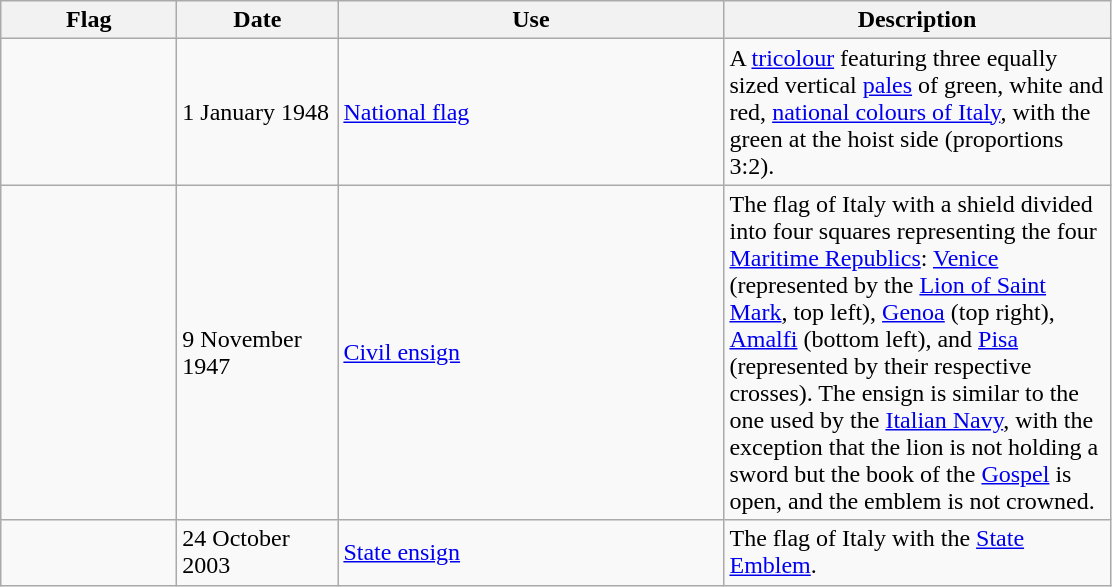<table class="wikitable">
<tr>
<th style="width:110px;">Flag</th>
<th style="width:100px;">Date</th>
<th style="width:250px;">Use</th>
<th style="width:250px;">Description</th>
</tr>
<tr>
<td></td>
<td>1 January 1948</td>
<td><a href='#'>National flag</a></td>
<td>A <a href='#'>tricolour</a> featuring three equally sized vertical <a href='#'>pales</a> of green, white and red, <a href='#'>national colours of Italy</a>, with the green at the hoist side (proportions 3:2).</td>
</tr>
<tr>
<td></td>
<td>9 November 1947</td>
<td><a href='#'>Civil ensign</a></td>
<td>The flag of Italy with a shield divided into four squares representing the four <a href='#'>Maritime Republics</a>: <a href='#'>Venice</a> (represented by the <a href='#'>Lion of Saint Mark</a>, top left), <a href='#'>Genoa</a> (top right), <a href='#'>Amalfi</a> (bottom left), and <a href='#'>Pisa</a> (represented by their respective crosses). The ensign is similar to the one used by the <a href='#'>Italian Navy</a>, with the exception that the lion is not holding a sword but the book of the <a href='#'>Gospel</a> is open, and the emblem is not crowned.</td>
</tr>
<tr>
<td></td>
<td>24 October 2003</td>
<td><a href='#'>State ensign</a></td>
<td>The flag of Italy with the <a href='#'>State Emblem</a>.</td>
</tr>
</table>
